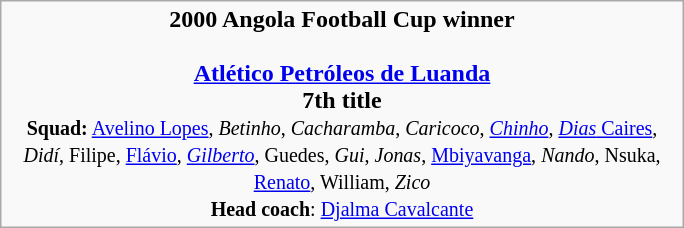<table class="wikitable" width=36% style="text-align:center; margin:auto">
<tr align=center>
<td><strong>2000 Angola Football Cup winner</strong><br><br><strong><a href='#'>Atlético Petróleos de Luanda</a></strong><br><strong>7th title</strong><br><small><strong>Squad:</strong> <a href='#'>Avelino Lopes</a>, <em>Betinho</em>, <em>Cacharamba</em>, <em>Caricoco</em>, <em><a href='#'>Chinho</a></em>, <a href='#'><em>Dias</em> Caires</a>, <em>Didí</em>, Filipe, <a href='#'>Flávio</a>, <em><a href='#'>Gilberto</a></em>, Guedes, <em>Gui</em>, <em>Jonas</em>, <a href='#'>Mbiyavanga</a>, <em>Nando</em>, Nsuka, <a href='#'>Renato</a>, William, <em>Zico</em> <br><strong>Head coach</strong>: <a href='#'>Djalma Cavalcante</a></small></td>
</tr>
</table>
